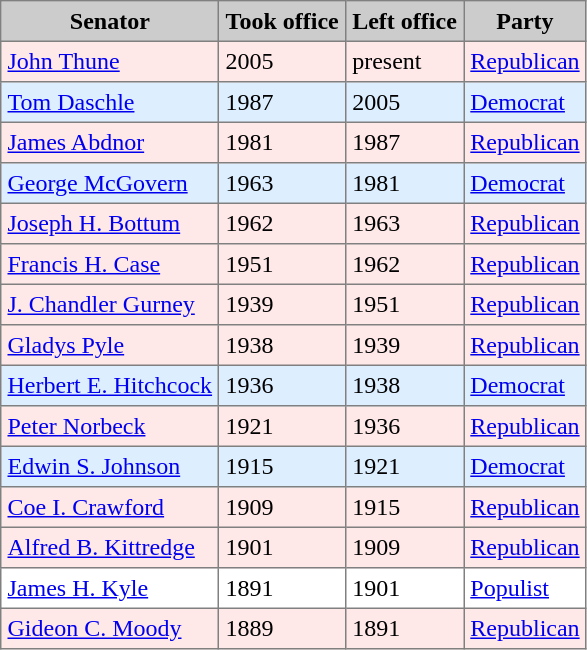<table cellpadding=4 cellspacing=2 border="1" style="border-collapse: collapse;">
<tr bgcolor="#CCCCCC">
<th>Senator</th>
<th>Took office</th>
<th>Left office</th>
<th>Party</th>
</tr>
<tr bgcolor="#FFE8E8">
<td><a href='#'>John Thune</a></td>
<td>2005</td>
<td>present</td>
<td><a href='#'>Republican</a></td>
</tr>
<tr bgcolor="#DDEEFF">
<td><a href='#'>Tom Daschle</a></td>
<td>1987</td>
<td>2005</td>
<td><a href='#'>Democrat</a></td>
</tr>
<tr bgcolor="#FFE8E8">
<td><a href='#'>James Abdnor</a></td>
<td>1981</td>
<td>1987</td>
<td><a href='#'>Republican</a></td>
</tr>
<tr bgcolor="#DDEEFF">
<td><a href='#'>George McGovern</a></td>
<td>1963</td>
<td>1981</td>
<td><a href='#'>Democrat</a></td>
</tr>
<tr bgcolor="#FFE8E8">
<td><a href='#'>Joseph H. Bottum</a></td>
<td>1962</td>
<td>1963</td>
<td><a href='#'>Republican</a></td>
</tr>
<tr bgcolor="#FFE8E8">
<td><a href='#'>Francis H. Case</a></td>
<td>1951</td>
<td>1962</td>
<td><a href='#'>Republican</a></td>
</tr>
<tr bgcolor="#FFE8E8">
<td><a href='#'>J. Chandler Gurney</a></td>
<td>1939</td>
<td>1951</td>
<td><a href='#'>Republican</a></td>
</tr>
<tr bgcolor="#FFE8E8">
<td><a href='#'>Gladys Pyle</a></td>
<td>1938</td>
<td>1939</td>
<td><a href='#'>Republican</a></td>
</tr>
<tr bgcolor="#DDEEFF">
<td><a href='#'>Herbert E. Hitchcock</a></td>
<td>1936</td>
<td>1938</td>
<td><a href='#'>Democrat</a></td>
</tr>
<tr bgcolor="#FFE8E8">
<td><a href='#'>Peter Norbeck</a></td>
<td>1921</td>
<td>1936</td>
<td><a href='#'>Republican</a></td>
</tr>
<tr bgcolor="#DDEEFF">
<td><a href='#'>Edwin S. Johnson</a></td>
<td>1915</td>
<td>1921</td>
<td><a href='#'>Democrat</a></td>
</tr>
<tr bgcolor="#FFE8E8">
<td><a href='#'>Coe I. Crawford</a></td>
<td>1909</td>
<td>1915</td>
<td><a href='#'>Republican</a></td>
</tr>
<tr bgcolor="#FFE8E8">
<td><a href='#'>Alfred B. Kittredge</a></td>
<td>1901</td>
<td>1909</td>
<td><a href='#'>Republican</a></td>
</tr>
<tr>
<td><a href='#'>James H. Kyle</a></td>
<td>1891</td>
<td>1901</td>
<td><a href='#'>Populist</a></td>
</tr>
<tr bgcolor="#FFE8E8">
<td><a href='#'>Gideon C. Moody</a></td>
<td>1889</td>
<td>1891</td>
<td><a href='#'>Republican</a></td>
</tr>
</table>
